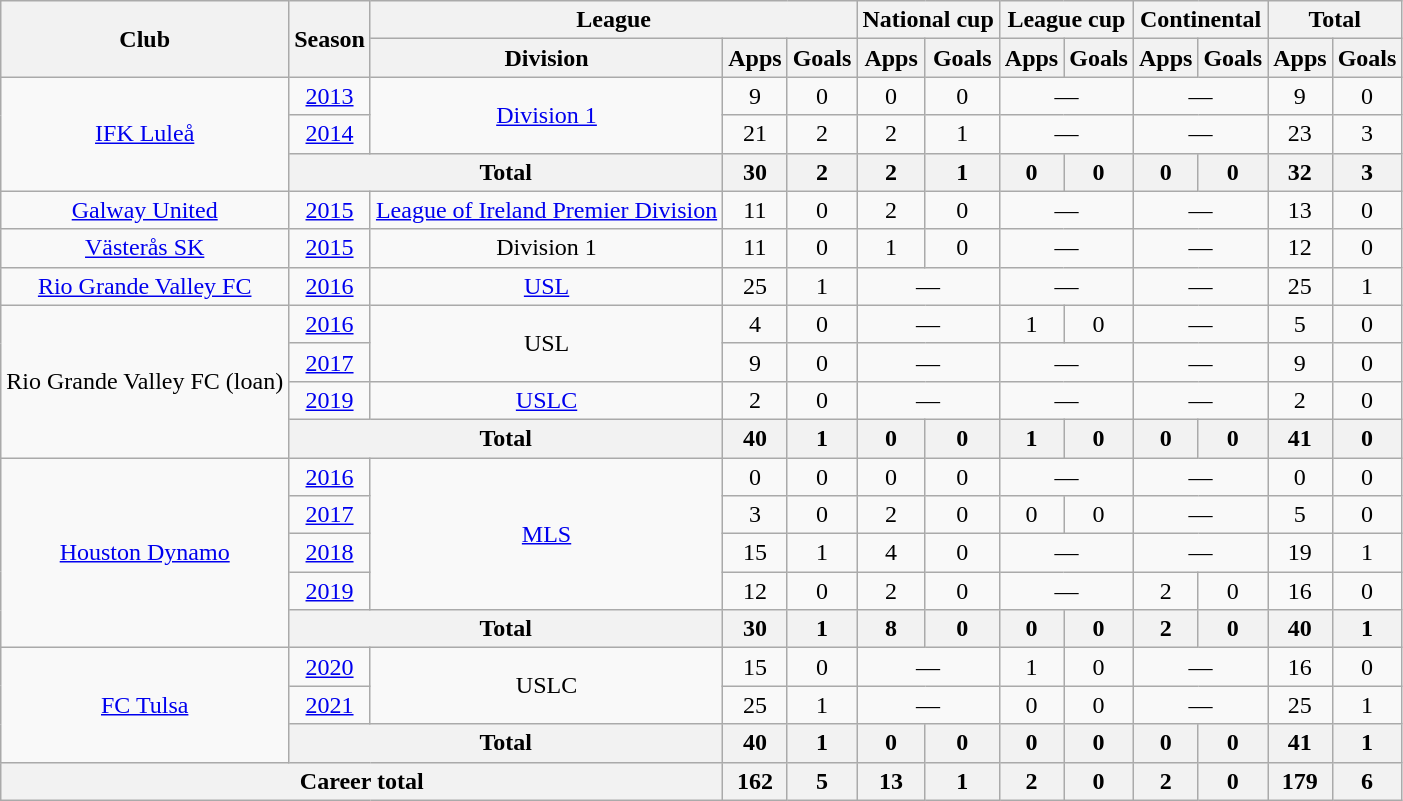<table class="wikitable" style="text-align:center">
<tr>
<th rowspan="2">Club</th>
<th rowspan="2">Season</th>
<th colspan="3">League</th>
<th colspan="2">National cup</th>
<th colspan="2">League cup</th>
<th colspan="2">Continental</th>
<th colspan="2">Total</th>
</tr>
<tr>
<th>Division</th>
<th>Apps</th>
<th>Goals</th>
<th>Apps</th>
<th>Goals</th>
<th>Apps</th>
<th>Goals</th>
<th>Apps</th>
<th>Goals</th>
<th>Apps</th>
<th>Goals</th>
</tr>
<tr>
<td rowspan="3"><a href='#'>IFK Luleå</a></td>
<td><a href='#'>2013</a></td>
<td rowspan="2"><a href='#'>Division 1</a></td>
<td>9</td>
<td>0</td>
<td>0</td>
<td>0</td>
<td colspan="2">—</td>
<td colspan="2">—</td>
<td>9</td>
<td>0</td>
</tr>
<tr>
<td><a href='#'>2014</a></td>
<td>21</td>
<td>2</td>
<td>2</td>
<td>1</td>
<td colspan="2">—</td>
<td colspan="2">—</td>
<td>23</td>
<td>3</td>
</tr>
<tr>
<th colspan="2">Total</th>
<th>30</th>
<th>2</th>
<th>2</th>
<th>1</th>
<th>0</th>
<th>0</th>
<th>0</th>
<th>0</th>
<th>32</th>
<th>3</th>
</tr>
<tr>
<td><a href='#'>Galway United</a></td>
<td><a href='#'>2015</a></td>
<td><a href='#'>League of Ireland Premier Division</a></td>
<td>11</td>
<td>0</td>
<td>2</td>
<td>0</td>
<td colspan="2">—</td>
<td colspan="2">—</td>
<td>13</td>
<td>0</td>
</tr>
<tr>
<td><a href='#'>Västerås SK</a></td>
<td><a href='#'>2015</a></td>
<td>Division 1</td>
<td>11</td>
<td>0</td>
<td>1</td>
<td>0</td>
<td colspan="2">—</td>
<td colspan="2">—</td>
<td>12</td>
<td>0</td>
</tr>
<tr>
<td><a href='#'>Rio Grande Valley FC</a></td>
<td><a href='#'>2016</a></td>
<td><a href='#'>USL</a></td>
<td>25</td>
<td>1</td>
<td colspan="2">—</td>
<td colspan="2">—</td>
<td colspan="2">—</td>
<td>25</td>
<td>1</td>
</tr>
<tr>
<td rowspan="4">Rio Grande Valley FC (loan)</td>
<td><a href='#'>2016</a></td>
<td rowspan="2">USL</td>
<td>4</td>
<td>0</td>
<td colspan="2">—</td>
<td>1</td>
<td>0</td>
<td colspan="2">—</td>
<td>5</td>
<td>0</td>
</tr>
<tr>
<td><a href='#'>2017</a></td>
<td>9</td>
<td>0</td>
<td colspan="2">—</td>
<td colspan="2">—</td>
<td colspan="2">—</td>
<td>9</td>
<td>0</td>
</tr>
<tr>
<td><a href='#'>2019</a></td>
<td><a href='#'>USLC</a></td>
<td>2</td>
<td>0</td>
<td colspan="2">—</td>
<td colspan="2">—</td>
<td colspan="2">—</td>
<td>2</td>
<td>0</td>
</tr>
<tr>
<th colspan="2">Total</th>
<th>40</th>
<th>1</th>
<th>0</th>
<th>0</th>
<th>1</th>
<th>0</th>
<th>0</th>
<th>0</th>
<th>41</th>
<th>0</th>
</tr>
<tr>
<td rowspan="5"><a href='#'>Houston Dynamo</a></td>
<td><a href='#'>2016</a></td>
<td rowspan="4"><a href='#'>MLS</a></td>
<td>0</td>
<td>0</td>
<td>0</td>
<td>0</td>
<td colspan="2">—</td>
<td colspan="2">—</td>
<td>0</td>
<td>0</td>
</tr>
<tr>
<td><a href='#'>2017</a></td>
<td>3</td>
<td>0</td>
<td>2</td>
<td>0</td>
<td>0</td>
<td>0</td>
<td colspan="2">—</td>
<td>5</td>
<td>0</td>
</tr>
<tr>
<td><a href='#'>2018</a></td>
<td>15</td>
<td>1</td>
<td>4</td>
<td>0</td>
<td colspan="2">—</td>
<td colspan="2">—</td>
<td>19</td>
<td>1</td>
</tr>
<tr>
<td><a href='#'>2019</a></td>
<td>12</td>
<td>0</td>
<td>2</td>
<td>0</td>
<td colspan="2">—</td>
<td>2</td>
<td>0</td>
<td>16</td>
<td>0</td>
</tr>
<tr>
<th colspan="2">Total</th>
<th>30</th>
<th>1</th>
<th>8</th>
<th>0</th>
<th>0</th>
<th>0</th>
<th>2</th>
<th>0</th>
<th>40</th>
<th>1</th>
</tr>
<tr>
<td rowspan="3"><a href='#'>FC Tulsa</a></td>
<td><a href='#'>2020</a></td>
<td rowspan="2">USLC</td>
<td>15</td>
<td>0</td>
<td colspan="2">—</td>
<td>1</td>
<td>0</td>
<td colspan="2">—</td>
<td>16</td>
<td>0</td>
</tr>
<tr>
<td><a href='#'>2021</a></td>
<td>25</td>
<td>1</td>
<td colspan="2">—</td>
<td>0</td>
<td>0</td>
<td colspan="2">—</td>
<td>25</td>
<td>1</td>
</tr>
<tr>
<th colspan="2">Total</th>
<th>40</th>
<th>1</th>
<th>0</th>
<th>0</th>
<th>0</th>
<th>0</th>
<th>0</th>
<th>0</th>
<th>41</th>
<th>1</th>
</tr>
<tr>
<th colspan="3">Career total</th>
<th>162</th>
<th>5</th>
<th>13</th>
<th>1</th>
<th>2</th>
<th>0</th>
<th>2</th>
<th>0</th>
<th>179</th>
<th>6</th>
</tr>
</table>
